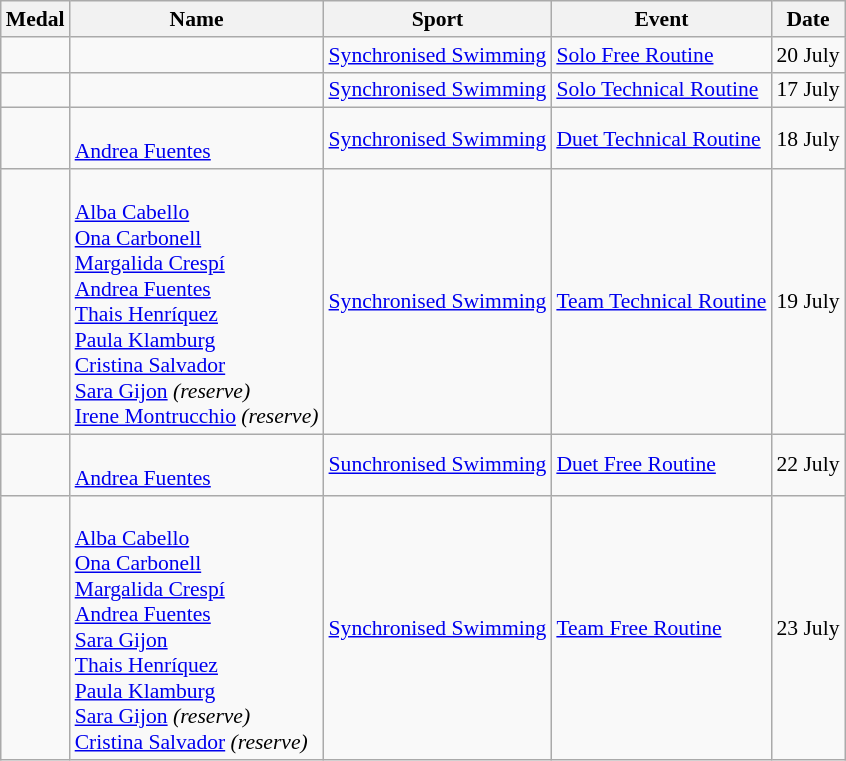<table class="wikitable sortable" style="font-size:90%">
<tr>
<th>Medal</th>
<th>Name</th>
<th>Sport</th>
<th>Event</th>
<th>Date</th>
</tr>
<tr>
<td></td>
<td></td>
<td><a href='#'>Synchronised Swimming</a></td>
<td><a href='#'>Solo Free Routine</a></td>
<td>20 July</td>
</tr>
<tr>
<td></td>
<td></td>
<td><a href='#'>Synchronised Swimming</a></td>
<td><a href='#'>Solo Technical Routine</a></td>
<td>17 July</td>
</tr>
<tr>
<td></td>
<td><br><a href='#'>Andrea Fuentes</a></td>
<td><a href='#'>Synchronised Swimming</a></td>
<td><a href='#'>Duet Technical Routine</a></td>
<td>18 July</td>
</tr>
<tr>
<td></td>
<td><br><a href='#'>Alba Cabello</a><br><a href='#'>Ona Carbonell</a><br><a href='#'>Margalida Crespí</a><br><a href='#'>Andrea Fuentes</a><br><a href='#'>Thais Henríquez</a><br><a href='#'>Paula Klamburg</a><br><a href='#'>Cristina Salvador</a><br><a href='#'>Sara Gijon</a> <em>(reserve)</em><br><a href='#'>Irene Montrucchio</a> <em>(reserve)</em></td>
<td><a href='#'>Synchronised Swimming</a></td>
<td><a href='#'>Team Technical Routine</a></td>
<td>19 July</td>
</tr>
<tr>
<td></td>
<td><br><a href='#'>Andrea Fuentes</a></td>
<td><a href='#'>Sunchronised Swimming</a></td>
<td><a href='#'>Duet Free Routine</a></td>
<td>22 July</td>
</tr>
<tr>
<td></td>
<td><br><a href='#'>Alba Cabello</a><br><a href='#'>Ona Carbonell</a><br><a href='#'>Margalida Crespí</a><br><a href='#'>Andrea Fuentes</a><br><a href='#'>Sara Gijon</a><br><a href='#'>Thais Henríquez</a><br><a href='#'>Paula Klamburg</a><br><a href='#'>Sara Gijon</a> <em>(reserve)</em><br><a href='#'>Cristina Salvador</a> <em>(reserve)</em></td>
<td><a href='#'>Synchronised Swimming</a></td>
<td><a href='#'>Team Free Routine</a></td>
<td>23 July</td>
</tr>
</table>
